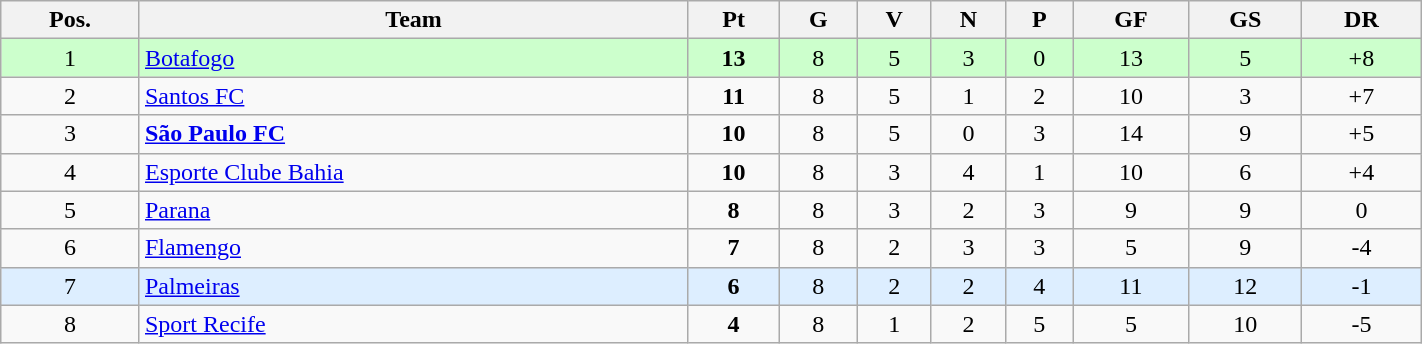<table class="wikitable" style="width:75%;text-align:center;">
<tr>
<th>Pos.</th>
<th>Team</th>
<th>Pt</th>
<th>G</th>
<th>V</th>
<th>N</th>
<th>P</th>
<th>GF</th>
<th>GS</th>
<th>DR</th>
</tr>
<tr bgcolor=#ccffcc>
<td>1</td>
<td align=left><a href='#'>Botafogo</a></td>
<td><strong>13</strong></td>
<td>8</td>
<td>5</td>
<td>3</td>
<td>0</td>
<td>13</td>
<td>5</td>
<td>+8</td>
</tr>
<tr>
<td>2</td>
<td align=left><a href='#'>Santos FC</a></td>
<td><strong>11</strong></td>
<td>8</td>
<td>5</td>
<td>1</td>
<td>2</td>
<td>10</td>
<td>3</td>
<td>+7</td>
</tr>
<tr>
<td>3</td>
<td align=left><strong><a href='#'>São Paulo FC</a></strong></td>
<td><strong>10</strong></td>
<td>8</td>
<td>5</td>
<td>0</td>
<td>3</td>
<td>14</td>
<td>9</td>
<td>+5</td>
</tr>
<tr>
<td>4</td>
<td align=left><a href='#'>Esporte Clube Bahia</a></td>
<td><strong>10</strong></td>
<td>8</td>
<td>3</td>
<td>4</td>
<td>1</td>
<td>10</td>
<td>6</td>
<td>+4</td>
</tr>
<tr>
<td>5</td>
<td align=left><a href='#'>Parana</a></td>
<td><strong>8</strong></td>
<td>8</td>
<td>3</td>
<td>2</td>
<td>3</td>
<td>9</td>
<td>9</td>
<td>0</td>
</tr>
<tr>
<td>6</td>
<td align=left><a href='#'>Flamengo</a></td>
<td><strong>7</strong></td>
<td>8</td>
<td>2</td>
<td>3</td>
<td>3</td>
<td>5</td>
<td>9</td>
<td>-4</td>
</tr>
<tr bgcolor=#ddeeff>
<td>7</td>
<td align=left><a href='#'>Palmeiras</a></td>
<td><strong>6</strong></td>
<td>8</td>
<td>2</td>
<td>2</td>
<td>4</td>
<td>11</td>
<td>12</td>
<td>-1</td>
</tr>
<tr>
<td>8</td>
<td align=left><a href='#'>Sport Recife</a></td>
<td><strong>4</strong></td>
<td>8</td>
<td>1</td>
<td>2</td>
<td>5</td>
<td>5</td>
<td>10</td>
<td>-5</td>
</tr>
</table>
